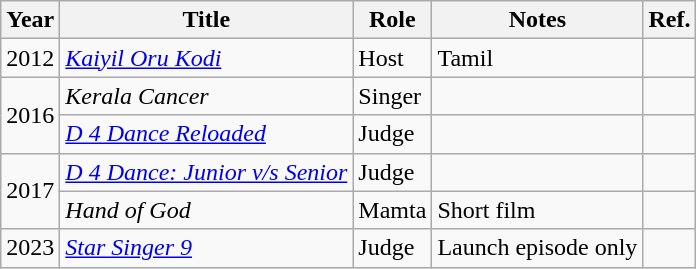<table class="wikitable sortable">
<tr>
<th>Year</th>
<th>Title</th>
<th>Role</th>
<th class="unsortable">Notes</th>
<th class="unsortable">Ref.</th>
</tr>
<tr>
<td>2012</td>
<td><em><a href='#'>Kaiyil Oru Kodi</a></em></td>
<td>Host</td>
<td>Tamil</td>
<td></td>
</tr>
<tr>
<td rowspan="2">2016</td>
<td><em>Kerala Cancer</em></td>
<td>Singer</td>
<td></td>
<td></td>
</tr>
<tr>
<td><em><a href='#'>D 4 Dance Reloaded</a></em></td>
<td>Judge</td>
<td></td>
<td></td>
</tr>
<tr>
<td rowspan="2">2017</td>
<td><em><a href='#'> D 4 Dance: Junior v/s Senior</a></em></td>
<td>Judge</td>
<td></td>
<td></td>
</tr>
<tr>
<td><em>Hand of God</em></td>
<td>Mamta</td>
<td>Short film</td>
<td></td>
</tr>
<tr>
<td>2023</td>
<td><em><a href='#'>Star Singer 9</a></em></td>
<td>Judge</td>
<td>Launch episode only</td>
<td></td>
</tr>
</table>
